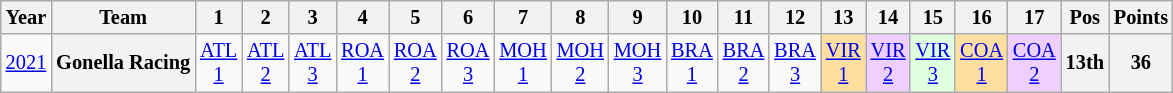<table class="wikitable" style="text-align:center; font-size:85%">
<tr>
<th>Year</th>
<th>Team</th>
<th>1</th>
<th>2</th>
<th>3</th>
<th>4</th>
<th>5</th>
<th>6</th>
<th>7</th>
<th>8</th>
<th>9</th>
<th>10</th>
<th>11</th>
<th>12</th>
<th>13</th>
<th>14</th>
<th>15</th>
<th>16</th>
<th>17</th>
<th>Pos</th>
<th>Points</th>
</tr>
<tr>
<td><a href='#'>2021</a></td>
<th nowrap>Gonella Racing</th>
<td><a href='#'>ATL<br>1</a></td>
<td><a href='#'>ATL<br>2</a></td>
<td><a href='#'>ATL<br>3</a></td>
<td><a href='#'>ROA<br>1</a></td>
<td><a href='#'>ROA<br>2</a></td>
<td><a href='#'>ROA<br>3</a></td>
<td><a href='#'>MOH<br>1</a></td>
<td><a href='#'>MOH<br>2</a></td>
<td><a href='#'>MOH<br>3</a></td>
<td><a href='#'>BRA<br>1</a></td>
<td><a href='#'>BRA<br>2</a></td>
<td><a href='#'>BRA<br>3</a></td>
<td style="background:#FFDF9F;"><a href='#'>VIR<br>1</a><br></td>
<td style="background:#EFCFFF;"><a href='#'>VIR<br>2</a><br></td>
<td style="background:#DFFFDF;"><a href='#'>VIR<br>3</a><br></td>
<td style="background:#FFDF9F;"><a href='#'>COA<br>1</a><br></td>
<td style="background:#EFCFFF;"><a href='#'>COA<br>2</a><br></td>
<th>13th</th>
<th>36</th>
</tr>
</table>
